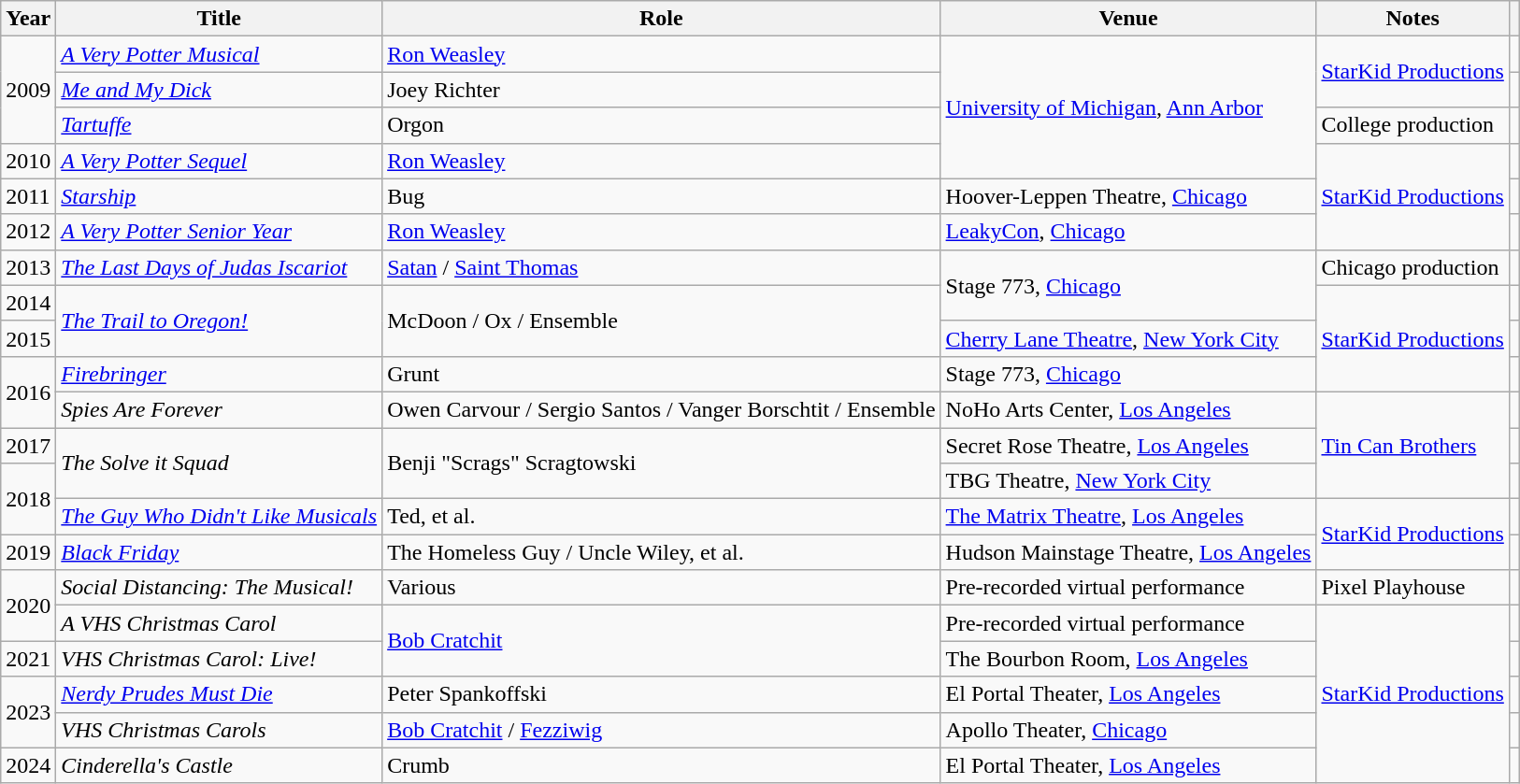<table class="wikitable">
<tr>
<th scope="col">Year</th>
<th scope="col">Title</th>
<th scope="col">Role</th>
<th scope="col" class="unsortable">Venue</th>
<th scope="col" class="unsortable">Notes</th>
<th scope="col" class="unsortable"></th>
</tr>
<tr>
<td rowspan="3">2009</td>
<td><em><a href='#'>A Very Potter Musical</a></em></td>
<td><a href='#'>Ron Weasley</a></td>
<td rowspan="4"><a href='#'>University of Michigan</a>, <a href='#'>Ann Arbor</a></td>
<td rowspan="2"><a href='#'>StarKid Productions</a></td>
<td></td>
</tr>
<tr>
<td><em><a href='#'>Me and My Dick</a></em></td>
<td>Joey Richter</td>
<td></td>
</tr>
<tr>
<td><em><a href='#'>Tartuffe</a></em></td>
<td>Orgon</td>
<td>College production</td>
<td></td>
</tr>
<tr>
<td>2010</td>
<td><em><a href='#'>A Very Potter Sequel</a></em></td>
<td><a href='#'>Ron Weasley</a></td>
<td rowspan="3"><a href='#'>StarKid Productions</a></td>
<td></td>
</tr>
<tr>
<td>2011</td>
<td><em><a href='#'>Starship</a></em></td>
<td>Bug</td>
<td>Hoover-Leppen Theatre, <a href='#'>Chicago</a></td>
<td></td>
</tr>
<tr>
<td>2012</td>
<td><em><a href='#'>A Very Potter Senior Year</a></em></td>
<td><a href='#'>Ron Weasley</a></td>
<td><a href='#'>LeakyCon</a>, <a href='#'>Chicago</a></td>
<td></td>
</tr>
<tr>
<td>2013</td>
<td><em><a href='#'>The Last Days of Judas Iscariot</a></em></td>
<td><a href='#'>Satan</a> / <a href='#'>Saint Thomas</a></td>
<td rowspan="2">Stage 773, <a href='#'>Chicago</a></td>
<td>Chicago production</td>
<td></td>
</tr>
<tr>
<td>2014</td>
<td rowspan="2"><em><a href='#'>The Trail to Oregon!</a></em></td>
<td rowspan="2">McDoon / Ox / Ensemble</td>
<td rowspan="3"><a href='#'>StarKid Productions</a></td>
<td></td>
</tr>
<tr>
<td>2015</td>
<td><a href='#'>Cherry Lane Theatre</a>, <a href='#'>New York City</a></td>
<td></td>
</tr>
<tr>
<td rowspan="2">2016</td>
<td><em><a href='#'>Firebringer</a></em></td>
<td>Grunt</td>
<td>Stage 773, <a href='#'>Chicago</a></td>
<td></td>
</tr>
<tr>
<td><em>Spies Are Forever</em></td>
<td>Owen Carvour / Sergio Santos / Vanger Borschtit / Ensemble</td>
<td>NoHo Arts Center, <a href='#'>Los Angeles</a></td>
<td rowspan="3"><a href='#'>Tin Can Brothers</a></td>
<td></td>
</tr>
<tr>
<td>2017</td>
<td rowspan="2"><em>The Solve it Squad</em></td>
<td rowspan="2">Benji "Scrags" Scragtowski</td>
<td>Secret Rose Theatre, <a href='#'>Los Angeles</a></td>
<td></td>
</tr>
<tr>
<td rowspan="2">2018</td>
<td>TBG Theatre, <a href='#'>New York City</a></td>
<td></td>
</tr>
<tr>
<td><em><a href='#'>The Guy Who Didn't Like Musicals</a></em></td>
<td>Ted, et al.</td>
<td><a href='#'>The Matrix Theatre</a>, <a href='#'>Los Angeles</a></td>
<td rowspan="2"><a href='#'>StarKid Productions</a></td>
<td></td>
</tr>
<tr>
<td>2019</td>
<td><em><a href='#'>Black Friday</a></em></td>
<td>The Homeless Guy / Uncle Wiley, et al.</td>
<td>Hudson Mainstage Theatre, <a href='#'>Los Angeles</a></td>
<td></td>
</tr>
<tr>
<td rowspan="2">2020</td>
<td><em>Social Distancing: The Musical!</em></td>
<td>Various</td>
<td>Pre-recorded virtual performance</td>
<td>Pixel Playhouse</td>
<td></td>
</tr>
<tr>
<td><em>A VHS Christmas Carol</em></td>
<td rowspan="2"><a href='#'>Bob Cratchit</a></td>
<td>Pre-recorded virtual performance</td>
<td rowspan="5"><a href='#'>StarKid Productions</a></td>
<td></td>
</tr>
<tr>
<td>2021</td>
<td><em>VHS Christmas Carol: Live!</em></td>
<td>The Bourbon Room, <a href='#'>Los Angeles</a></td>
<td></td>
</tr>
<tr>
<td rowspan="2">2023</td>
<td><em><a href='#'>Nerdy Prudes Must Die</a></em></td>
<td>Peter Spankoffski</td>
<td>El Portal Theater, <a href='#'>Los Angeles</a></td>
<td></td>
</tr>
<tr>
<td><em>VHS Christmas Carols</em></td>
<td><a href='#'>Bob Cratchit</a> / <a href='#'>Fezziwig</a></td>
<td>Apollo Theater, <a href='#'>Chicago</a></td>
<td></td>
</tr>
<tr>
<td>2024</td>
<td><em>Cinderella's Castle</em></td>
<td>Crumb</td>
<td>El Portal Theater, <a href='#'>Los Angeles</a></td>
<td></td>
</tr>
</table>
